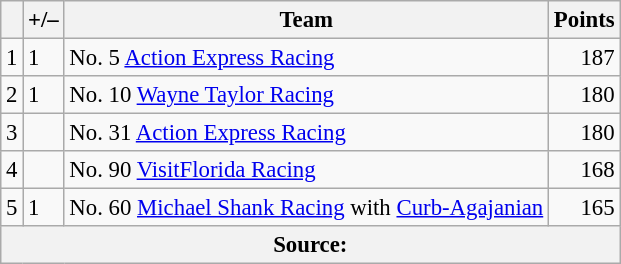<table class="wikitable" style="font-size: 95%;">
<tr>
<th scope="col"></th>
<th scope="col">+/–</th>
<th scope="col">Team</th>
<th scope="col">Points</th>
</tr>
<tr>
<td align=center>1</td>
<td align="left"> 1</td>
<td> No. 5 <a href='#'>Action Express Racing</a></td>
<td align=right>187</td>
</tr>
<tr>
<td align=center>2</td>
<td align="left"> 1</td>
<td> No. 10 <a href='#'>Wayne Taylor Racing</a></td>
<td align=right>180</td>
</tr>
<tr>
<td align=center>3</td>
<td align="left"></td>
<td> No. 31 <a href='#'>Action Express Racing</a></td>
<td align=right>180</td>
</tr>
<tr>
<td align=center>4</td>
<td align="left"></td>
<td> No. 90 <a href='#'>VisitFlorida Racing</a></td>
<td align=right>168</td>
</tr>
<tr>
<td align=center>5</td>
<td align="left"> 1</td>
<td> No. 60 <a href='#'>Michael Shank Racing</a> with <a href='#'>Curb-Agajanian</a></td>
<td align=right>165</td>
</tr>
<tr>
<th colspan=5>Source:</th>
</tr>
</table>
